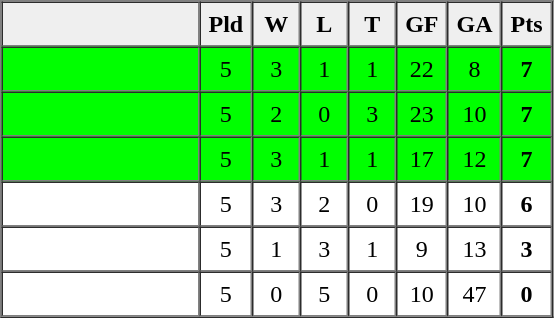<table border=1 cellpadding=5 cellspacing=0>
<tr>
<th bgcolor="#efefef" width="120"></th>
<th bgcolor="#efefef" width="20">Pld</th>
<th bgcolor="#efefef" width="20">W</th>
<th bgcolor="#efefef" width="20">L</th>
<th bgcolor="#efefef" width="20">T</th>
<th bgcolor="#efefef" width="20">GF</th>
<th bgcolor="#efefef" width="20">GA</th>
<th bgcolor="#efefef" width="20">Pts</th>
</tr>
<tr align=center bgcolor="lime">
<td align=left></td>
<td>5</td>
<td>3</td>
<td>1</td>
<td>1</td>
<td>22</td>
<td>8</td>
<td><strong>7</strong></td>
</tr>
<tr align=center bgcolor="lime">
<td align=left></td>
<td>5</td>
<td>2</td>
<td>0</td>
<td>3</td>
<td>23</td>
<td>10</td>
<td><strong>7</strong></td>
</tr>
<tr align=center bgcolor="lime">
<td align=left></td>
<td>5</td>
<td>3</td>
<td>1</td>
<td>1</td>
<td>17</td>
<td>12</td>
<td><strong>7</strong></td>
</tr>
<tr align=center>
<td align=left></td>
<td>5</td>
<td>3</td>
<td>2</td>
<td>0</td>
<td>19</td>
<td>10</td>
<td><strong>6</strong></td>
</tr>
<tr align=center>
<td align=left></td>
<td>5</td>
<td>1</td>
<td>3</td>
<td>1</td>
<td>9</td>
<td>13</td>
<td><strong>3</strong></td>
</tr>
<tr align=center>
<td align=left></td>
<td>5</td>
<td>0</td>
<td>5</td>
<td>0</td>
<td>10</td>
<td>47</td>
<td><strong>0</strong></td>
</tr>
</table>
